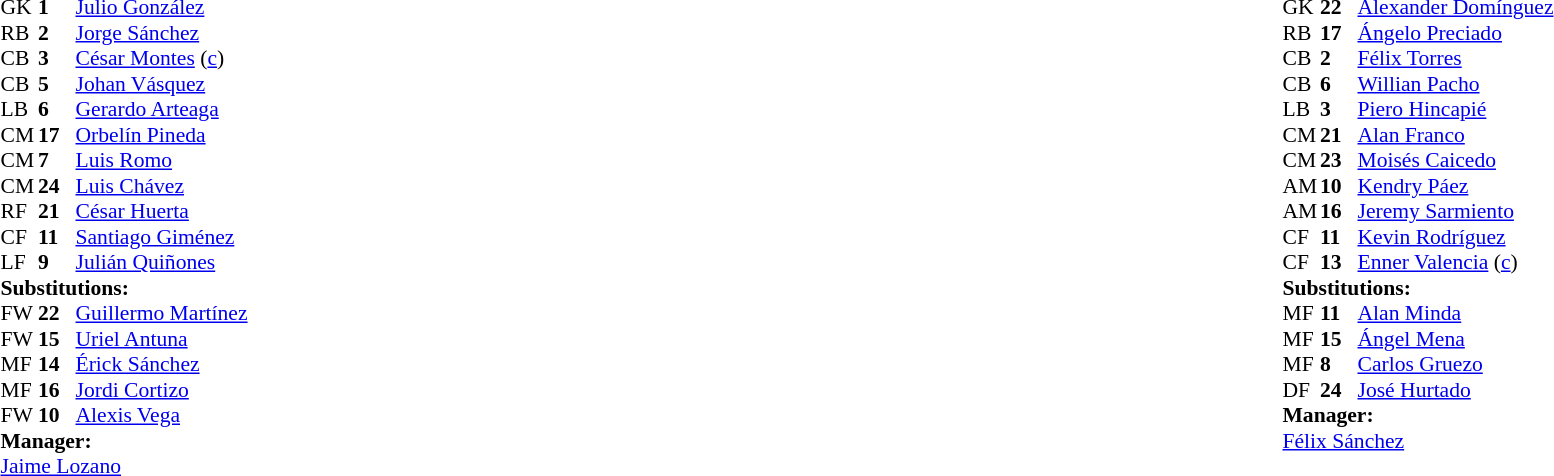<table width="100%">
<tr>
<td valign="top" width="40%"><br><table style="font-size:90%" cellspacing="0" cellpadding="0">
<tr>
<th width=25></th>
<th width=25></th>
</tr>
<tr>
<td>GK</td>
<td><strong>1</strong></td>
<td><a href='#'>Julio González</a></td>
</tr>
<tr>
<td>RB</td>
<td><strong>2</strong></td>
<td><a href='#'>Jorge Sánchez</a></td>
<td></td>
</tr>
<tr>
<td>CB</td>
<td><strong>3</strong></td>
<td><a href='#'>César Montes</a> (<a href='#'>c</a>)</td>
<td></td>
</tr>
<tr>
<td>CB</td>
<td><strong>5</strong></td>
<td><a href='#'>Johan Vásquez</a></td>
<td></td>
</tr>
<tr>
<td>LB</td>
<td><strong>6</strong></td>
<td><a href='#'>Gerardo Arteaga</a></td>
<td></td>
<td></td>
</tr>
<tr>
<td>CM</td>
<td><strong>17</strong></td>
<td><a href='#'>Orbelín Pineda</a></td>
<td></td>
<td></td>
</tr>
<tr>
<td>CM</td>
<td><strong>7</strong></td>
<td><a href='#'>Luis Romo</a></td>
<td></td>
<td></td>
</tr>
<tr>
<td>CM</td>
<td><strong>24</strong></td>
<td><a href='#'>Luis Chávez</a></td>
<td></td>
</tr>
<tr>
<td>RF</td>
<td><strong>21</strong></td>
<td><a href='#'>César Huerta</a></td>
<td></td>
<td></td>
</tr>
<tr>
<td>CF</td>
<td><strong>11</strong></td>
<td><a href='#'>Santiago Giménez</a></td>
</tr>
<tr>
<td>LF</td>
<td><strong>9</strong></td>
<td><a href='#'>Julián Quiñones</a></td>
<td></td>
<td></td>
</tr>
<tr>
<td colspan=3><strong>Substitutions:</strong></td>
</tr>
<tr>
<td>FW</td>
<td><strong>22</strong></td>
<td><a href='#'>Guillermo Martínez</a></td>
<td></td>
<td></td>
</tr>
<tr>
<td>FW</td>
<td><strong>15</strong></td>
<td><a href='#'>Uriel Antuna</a></td>
<td></td>
<td></td>
</tr>
<tr>
<td>MF</td>
<td><strong>14</strong></td>
<td><a href='#'>Érick Sánchez</a></td>
<td></td>
<td></td>
</tr>
<tr>
<td>MF</td>
<td><strong>16</strong></td>
<td><a href='#'>Jordi Cortizo</a></td>
<td></td>
<td></td>
</tr>
<tr>
<td>FW</td>
<td><strong>10</strong></td>
<td><a href='#'>Alexis Vega</a></td>
<td></td>
<td></td>
</tr>
<tr>
<td colspan=3><strong>Manager:</strong></td>
</tr>
<tr>
<td colspan=3><a href='#'>Jaime Lozano</a></td>
</tr>
</table>
</td>
<td valign="top"></td>
<td valign="top" width="50%"><br><table style="font-size:90%; margin:auto" cellspacing="0" cellpadding="0">
<tr>
<th width=25></th>
<th width=25></th>
</tr>
<tr>
<td>GK</td>
<td><strong>22</strong></td>
<td><a href='#'>Alexander Domínguez</a></td>
</tr>
<tr>
<td>RB</td>
<td><strong>17</strong></td>
<td><a href='#'>Ángelo Preciado</a></td>
<td></td>
<td></td>
</tr>
<tr>
<td>CB</td>
<td><strong>2</strong></td>
<td><a href='#'>Félix Torres</a></td>
</tr>
<tr>
<td>CB</td>
<td><strong>6</strong></td>
<td><a href='#'>Willian Pacho</a></td>
</tr>
<tr>
<td>LB</td>
<td><strong>3</strong></td>
<td><a href='#'>Piero Hincapié</a></td>
</tr>
<tr>
<td>CM</td>
<td><strong>21</strong></td>
<td><a href='#'>Alan Franco</a></td>
</tr>
<tr>
<td>CM</td>
<td><strong>23</strong></td>
<td><a href='#'>Moisés Caicedo</a></td>
<td></td>
</tr>
<tr>
<td>AM</td>
<td><strong>10</strong></td>
<td><a href='#'>Kendry Páez</a></td>
<td></td>
<td></td>
</tr>
<tr>
<td>AM</td>
<td><strong>16</strong></td>
<td><a href='#'>Jeremy Sarmiento</a></td>
<td></td>
<td></td>
</tr>
<tr>
<td>CF</td>
<td><strong>11</strong></td>
<td><a href='#'>Kevin Rodríguez</a></td>
<td></td>
<td></td>
</tr>
<tr>
<td>CF</td>
<td><strong>13</strong></td>
<td><a href='#'>Enner Valencia</a> (<a href='#'>c</a>)</td>
</tr>
<tr>
<td colspan=3><strong>Substitutions:</strong></td>
</tr>
<tr>
<td>MF</td>
<td><strong>11</strong></td>
<td><a href='#'>Alan Minda</a></td>
<td></td>
<td></td>
</tr>
<tr>
<td>MF</td>
<td><strong>15</strong></td>
<td><a href='#'>Ángel Mena</a></td>
<td></td>
<td></td>
</tr>
<tr>
<td>MF</td>
<td><strong>8</strong></td>
<td><a href='#'>Carlos Gruezo</a></td>
<td></td>
<td></td>
</tr>
<tr>
<td>DF</td>
<td><strong>24</strong></td>
<td><a href='#'>José Hurtado</a></td>
<td></td>
<td></td>
</tr>
<tr>
<td colspan=3><strong>Manager:</strong></td>
</tr>
<tr>
<td colspan=3> <a href='#'>Félix Sánchez</a></td>
</tr>
</table>
</td>
</tr>
</table>
